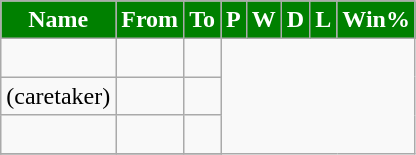<table class="wikitable sortable" style="text-align: center;">
<tr>
<th style="background:#008000; color:white;" scope="col">Name</th>
<th style="background:#008000; color:white;" scope="col">From</th>
<th style="background:#008000; color:white;" scope="col">To</th>
<th style="background:#008000; color:white;" scope="col">P</th>
<th style="background:#008000; color:white;" scope="col">W</th>
<th style="background:#008000; color:white;" scope="col">D</th>
<th style="background:#008000; color:white;" scope="col">L</th>
<th style="background:#008000; color:white;" scope="col">Win%</th>
</tr>
<tr>
<td align=left> </td>
<td></td>
<td><br></td>
</tr>
<tr>
<td align=left>  (caretaker)</td>
<td></td>
<td><br></td>
</tr>
<tr>
<td align=left> </td>
<td></td>
<td><br></td>
</tr>
<tr>
</tr>
</table>
